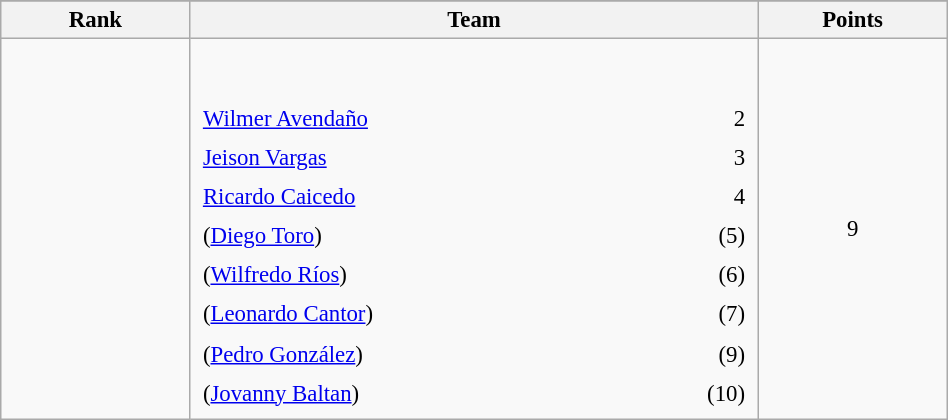<table class="wikitable sortable" style=" text-align:center; font-size:95%;" width="50%">
<tr>
</tr>
<tr>
<th width=10%>Rank</th>
<th width=30%>Team</th>
<th width=10%>Points</th>
</tr>
<tr>
<td align=center></td>
<td align=left> <br><br><table width=100%>
<tr>
<td align=left style="border:0"><a href='#'>Wilmer Avendaño</a></td>
<td align=right style="border:0">2</td>
</tr>
<tr>
<td align=left style="border:0"><a href='#'>Jeison Vargas</a></td>
<td align=right style="border:0">3</td>
</tr>
<tr>
<td align=left style="border:0"><a href='#'>Ricardo Caicedo</a></td>
<td align=right style="border:0">4</td>
</tr>
<tr>
<td align=left style="border:0">(<a href='#'>Diego Toro</a>)</td>
<td align=right style="border:0">(5)</td>
</tr>
<tr>
<td align=left style="border:0">(<a href='#'>Wilfredo Ríos</a>)</td>
<td align=right style="border:0">(6)</td>
</tr>
<tr>
<td align=left style="border:0">(<a href='#'>Leonardo Cantor</a>)</td>
<td align=right style="border:0">(7)</td>
</tr>
<tr>
<td align=left style="border:0">(<a href='#'>Pedro González</a>)</td>
<td align=right style="border:0">(9)</td>
</tr>
<tr>
<td align=left style="border:0">(<a href='#'>Jovanny Baltan</a>)</td>
<td align=right style="border:0">(10)</td>
</tr>
</table>
</td>
<td>9</td>
</tr>
</table>
